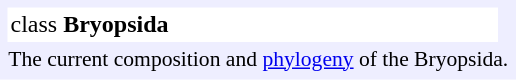<table align="left" style="text-align:left; padding:2.5px; background:#eef">
<tr>
<td style="background:#fff; padding:2.5px">class <strong>Bryopsida</strong><br></td>
<td></td>
</tr>
<tr style="font-size:90%;">
<td colspan=2>The current composition and <a href='#'>phylogeny</a> of the Bryopsida.</td>
</tr>
</table>
